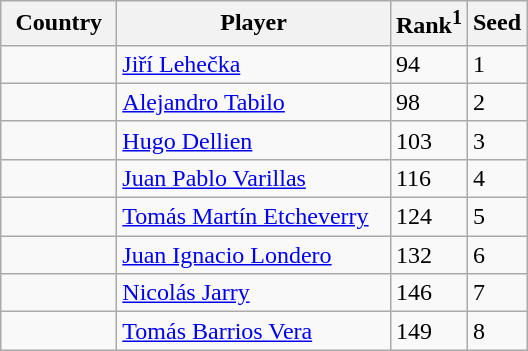<table class="sortable wikitable">
<tr>
<th width="70">Country</th>
<th width="175">Player</th>
<th>Rank<sup>1</sup></th>
<th>Seed</th>
</tr>
<tr>
<td></td>
<td><a href='#'>Jiří Lehečka</a></td>
<td>94</td>
<td>1</td>
</tr>
<tr>
<td></td>
<td><a href='#'>Alejandro Tabilo</a></td>
<td>98</td>
<td>2</td>
</tr>
<tr>
<td></td>
<td><a href='#'>Hugo Dellien</a></td>
<td>103</td>
<td>3</td>
</tr>
<tr>
<td></td>
<td><a href='#'>Juan Pablo Varillas</a></td>
<td>116</td>
<td>4</td>
</tr>
<tr>
<td></td>
<td><a href='#'>Tomás Martín Etcheverry</a></td>
<td>124</td>
<td>5</td>
</tr>
<tr>
<td></td>
<td><a href='#'>Juan Ignacio Londero</a></td>
<td>132</td>
<td>6</td>
</tr>
<tr>
<td></td>
<td><a href='#'>Nicolás Jarry</a></td>
<td>146</td>
<td>7</td>
</tr>
<tr>
<td></td>
<td><a href='#'>Tomás Barrios Vera</a></td>
<td>149</td>
<td>8</td>
</tr>
</table>
